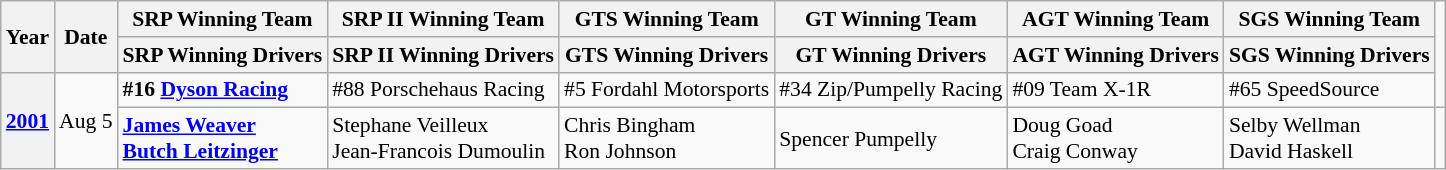<table class="wikitable" style="font-size: 90%;">
<tr>
<th rowspan=2>Year</th>
<th rowspan=2>Date</th>
<th>SRP Winning Team</th>
<th>SRP II Winning Team</th>
<th>GTS Winning Team</th>
<th>GT Winning Team</th>
<th>AGT Winning Team</th>
<th>SGS Winning Team</th>
</tr>
<tr>
<th>SRP Winning Drivers</th>
<th>SRP II Winning Drivers</th>
<th>GTS Winning Drivers</th>
<th>GT Winning Drivers</th>
<th>AGT Winning Drivers</th>
<th>SGS Winning Drivers</th>
</tr>
<tr>
<th rowspan=2><a href='#'>2001</a></th>
<td rowspan=2>Aug 5</td>
<td><strong> #16 <a href='#'>Dyson Racing</a> </strong></td>
<td> #88 Porschehaus Racing</td>
<td> #5 Fordahl Motorsports</td>
<td> #34 Zip/Pumpelly Racing</td>
<td> #09 Team X-1R</td>
<td> #65 SpeedSource</td>
</tr>
<tr>
<td><strong> <a href='#'>James Weaver</a><br> <a href='#'>Butch Leitzinger</a></strong></td>
<td> Stephane Veilleux <br> Jean-Francois Dumoulin</td>
<td> Chris Bingham <br> Ron Johnson</td>
<td> Spencer Pumpelly</td>
<td> Doug Goad<br> Craig Conway</td>
<td> Selby Wellman <br> David Haskell</td>
<td></td>
</tr>
</table>
